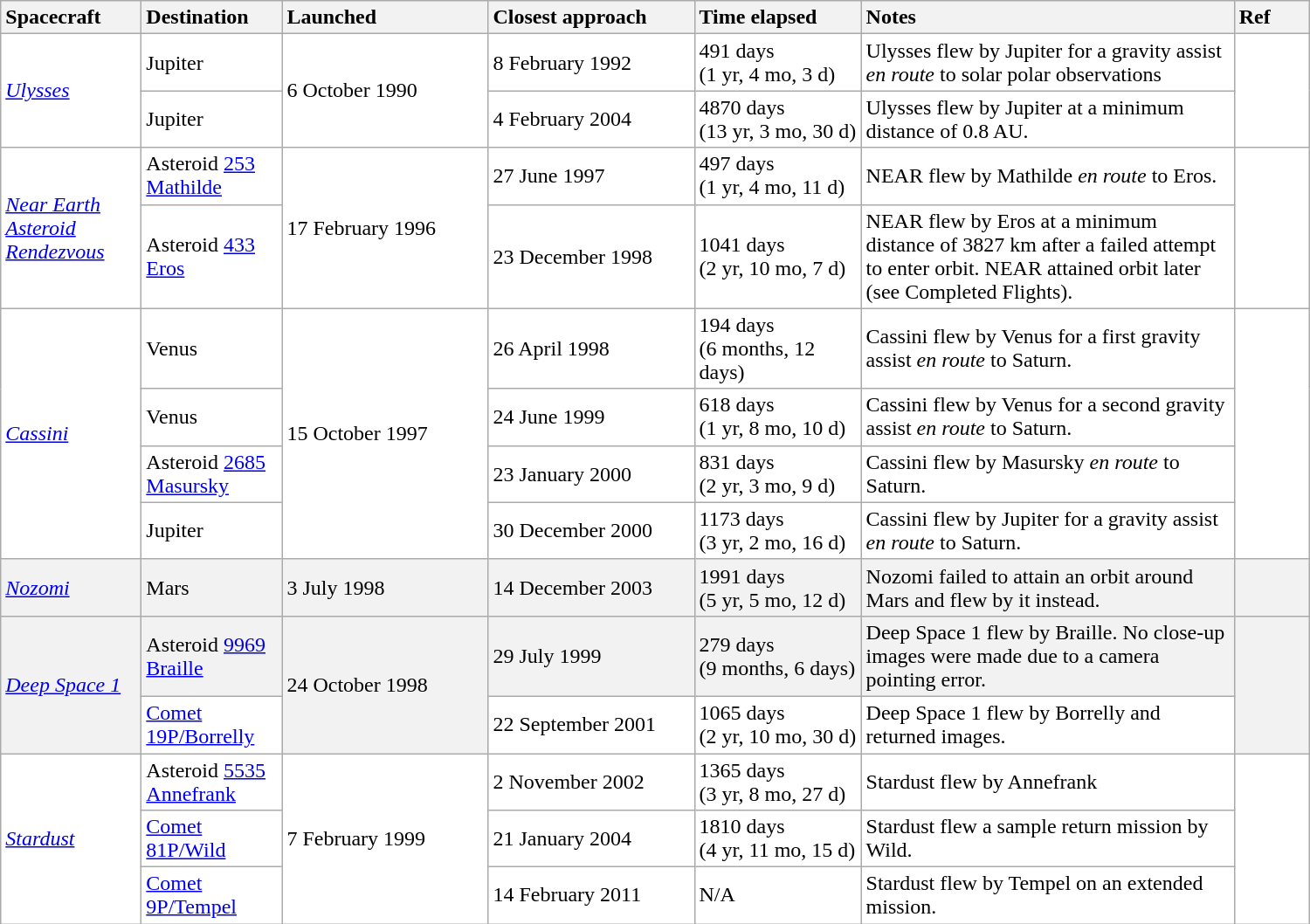<table class="wikitable"  style="width:1000px; background:white;">
<tr>
<th style="text-align:left; width:100px;">Spacecraft</th>
<th style="text-align:left; width:100px;">Destination</th>
<th style="text-align:left; width:150px;">Launched</th>
<th style="text-align:left; width:150px;">Closest approach</th>
<th style="text-align:left; width:120px;">Time elapsed</th>
<th style="text-align:left">Notes</th>
<th style="text-align:left; width:50px;">Ref</th>
</tr>
<tr>
<td rowspan="2"><em><a href='#'>Ulysses</a></em></td>
<td>Jupiter</td>
<td rowspan="2">6 October 1990</td>
<td>8 February 1992</td>
<td>491 days<br>(1 yr, 4 mo, 3 d)</td>
<td>Ulysses flew by Jupiter for a gravity assist <em>en route</em> to solar polar observations</td>
<td rowspan="2"></td>
</tr>
<tr>
<td>Jupiter</td>
<td>4 February 2004</td>
<td>4870 days<br>(13 yr, 3 mo, 30 d)</td>
<td>Ulysses flew by Jupiter at a minimum distance of 0.8 AU.</td>
</tr>
<tr>
<td rowspan="2"><em><a href='#'>Near Earth Asteroid Rendezvous</a></em></td>
<td>Asteroid <a href='#'>253 Mathilde</a></td>
<td rowspan="2">17 February 1996</td>
<td>27 June 1997</td>
<td>497 days<br>(1 yr, 4 mo, 11 d)</td>
<td>NEAR flew by Mathilde <em>en route</em> to Eros.</td>
<td rowspan="2"></td>
</tr>
<tr>
<td>Asteroid <a href='#'>433 Eros</a></td>
<td>23 December 1998</td>
<td>1041 days<br>(2 yr, 10 mo, 7 d)</td>
<td>NEAR flew by Eros at a minimum distance of 3827 km after a failed attempt to enter orbit. NEAR attained orbit later (see Completed Flights).</td>
</tr>
<tr>
<td rowspan="4"><em><a href='#'>Cassini</a></em></td>
<td>Venus</td>
<td rowspan="4">15 October 1997</td>
<td>26 April 1998</td>
<td>194 days<br>(6 months, 12 days)</td>
<td>Cassini flew by Venus for a first gravity assist <em>en route</em> to Saturn.</td>
<td rowspan="4"></td>
</tr>
<tr>
<td>Venus</td>
<td>24 June 1999</td>
<td>618 days<br>(1 yr, 8 mo, 10 d)</td>
<td>Cassini flew by Venus for a second gravity assist <em>en route</em> to Saturn.</td>
</tr>
<tr>
<td>Asteroid <a href='#'>2685 Masursky</a></td>
<td>23 January 2000</td>
<td>831 days<br>(2 yr, 3 mo, 9 d)</td>
<td>Cassini flew by Masursky <em>en route</em> to Saturn.</td>
</tr>
<tr>
<td>Jupiter</td>
<td>30 December 2000</td>
<td>1173 days<br>(3 yr, 2 mo, 16 d)</td>
<td>Cassini flew by Jupiter for a gravity assist <em>en route</em> to Saturn.</td>
</tr>
<tr style="background:#F2F2F2">
<td><em><a href='#'>Nozomi</a></em></td>
<td>Mars</td>
<td>3 July 1998</td>
<td>14 December 2003</td>
<td>1991 days<br>(5 yr, 5 mo, 12 d)</td>
<td>Nozomi failed to attain an orbit around Mars and flew by it instead.</td>
<td></td>
</tr>
<tr style="background:#F2F2F2">
<td rowspan="2"><em><a href='#'>Deep Space 1</a></em></td>
<td>Asteroid <a href='#'>9969 Braille</a></td>
<td rowspan="2">24 October 1998</td>
<td>29 July 1999</td>
<td>279 days<br>(9 months, 6 days)</td>
<td>Deep Space 1 flew by Braille. No close-up images were made due to a camera pointing error.</td>
<td rowspan="2"></td>
</tr>
<tr>
<td><a href='#'>Comet 19P/Borrelly</a></td>
<td>22 September 2001</td>
<td>1065 days<br>(2 yr, 10 mo, 30 d)</td>
<td>Deep Space 1 flew by Borrelly and returned images.</td>
</tr>
<tr>
<td rowspan="3"><em><a href='#'>Stardust</a></em></td>
<td>Asteroid <a href='#'>5535 Annefrank</a></td>
<td rowspan="3">7 February 1999</td>
<td>2 November 2002</td>
<td>1365 days<br>(3 yr, 8 mo, 27 d)</td>
<td>Stardust flew by Annefrank</td>
<td rowspan="3"></td>
</tr>
<tr>
<td><a href='#'>Comet 81P/Wild</a></td>
<td>21 January 2004</td>
<td>1810 days<br>(4 yr, 11 mo, 15 d)</td>
<td>Stardust flew a sample return mission by Wild.</td>
</tr>
<tr>
<td><a href='#'>Comet 9P/Tempel</a></td>
<td>14 February 2011</td>
<td>N/A</td>
<td>Stardust flew by Tempel on an extended mission.</td>
</tr>
</table>
